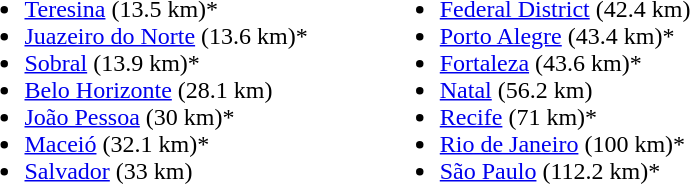<table>
<tr valign=top>
<td><br><ul><li><a href='#'>Teresina</a> (13.5 km)*</li><li><a href='#'>Juazeiro do Norte</a> (13.6 km)*</li><li><a href='#'>Sobral</a> (13.9 km)*</li><li><a href='#'>Belo Horizonte</a> (28.1 km)</li><li><a href='#'>João Pessoa</a> (30 km)*</li><li><a href='#'>Maceió</a> (32.1 km)*</li><li><a href='#'>Salvador</a> (33 km)</li></ul></td>
<td width=40></td>
<td><br><ul><li><a href='#'>Federal District</a> (42.4 km)</li><li><a href='#'>Porto Alegre</a> (43.4 km)*</li><li><a href='#'>Fortaleza</a> (43.6 km)*</li><li><a href='#'>Natal</a> (56.2 km)</li><li><a href='#'>Recife</a> (71 km)*</li><li><a href='#'>Rio de Janeiro</a> (100 km)*</li><li><a href='#'>São Paulo</a> (112.2 km)*</li></ul></td>
</tr>
</table>
